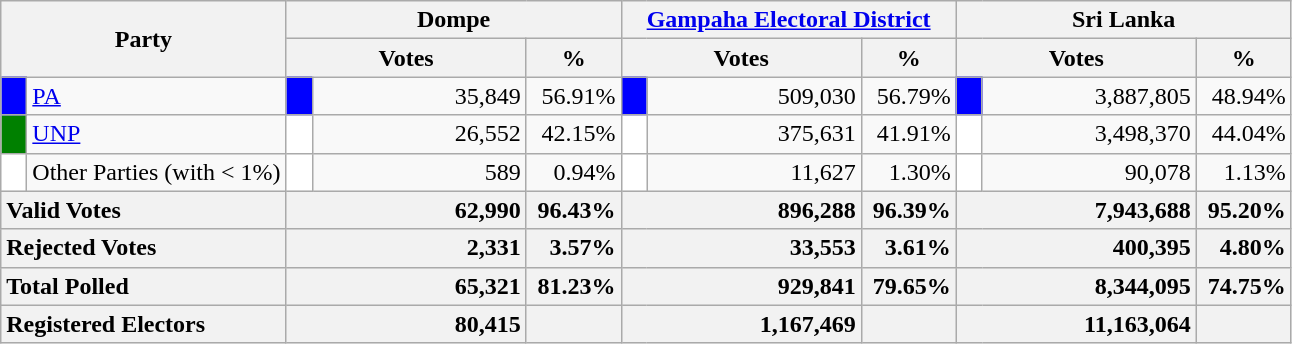<table class="wikitable">
<tr>
<th colspan="2" width="144px"rowspan="2">Party</th>
<th colspan="3" width="216px">Dompe</th>
<th colspan="3" width="216px"><a href='#'>Gampaha Electoral District</a></th>
<th colspan="3" width="216px">Sri Lanka</th>
</tr>
<tr>
<th colspan="2" width="144px">Votes</th>
<th>%</th>
<th colspan="2" width="144px">Votes</th>
<th>%</th>
<th colspan="2" width="144px">Votes</th>
<th>%</th>
</tr>
<tr>
<td style="background-color:blue;" width="10px"></td>
<td style="text-align:left;"><a href='#'>PA</a></td>
<td style="background-color:blue;" width="10px"></td>
<td style="text-align:right;">35,849</td>
<td style="text-align:right;">56.91%</td>
<td style="background-color:blue;" width="10px"></td>
<td style="text-align:right;">509,030</td>
<td style="text-align:right;">56.79%</td>
<td style="background-color:blue;" width="10px"></td>
<td style="text-align:right;">3,887,805</td>
<td style="text-align:right;">48.94%</td>
</tr>
<tr>
<td style="background-color:green;" width="10px"></td>
<td style="text-align:left;"><a href='#'>UNP</a></td>
<td style="background-color:white;" width="10px"></td>
<td style="text-align:right;">26,552</td>
<td style="text-align:right;">42.15%</td>
<td style="background-color:white;" width="10px"></td>
<td style="text-align:right;">375,631</td>
<td style="text-align:right;">41.91%</td>
<td style="background-color:white;" width="10px"></td>
<td style="text-align:right;">3,498,370</td>
<td style="text-align:right;">44.04%</td>
</tr>
<tr>
<td style="background-color:white;" width="10px"></td>
<td style="text-align:left;">Other Parties (with < 1%)</td>
<td style="background-color:white;" width="10px"></td>
<td style="text-align:right;">589</td>
<td style="text-align:right;">0.94%</td>
<td style="background-color:white;" width="10px"></td>
<td style="text-align:right;">11,627</td>
<td style="text-align:right;">1.30%</td>
<td style="background-color:white;" width="10px"></td>
<td style="text-align:right;">90,078</td>
<td style="text-align:right;">1.13%</td>
</tr>
<tr>
<th colspan="2" width="144px"style="text-align:left;">Valid Votes</th>
<th style="text-align:right;"colspan="2" width="144px">62,990</th>
<th style="text-align:right;">96.43%</th>
<th style="text-align:right;"colspan="2" width="144px">896,288</th>
<th style="text-align:right;">96.39%</th>
<th style="text-align:right;"colspan="2" width="144px">7,943,688</th>
<th style="text-align:right;">95.20%</th>
</tr>
<tr>
<th colspan="2" width="144px"style="text-align:left;">Rejected Votes</th>
<th style="text-align:right;"colspan="2" width="144px">2,331</th>
<th style="text-align:right;">3.57%</th>
<th style="text-align:right;"colspan="2" width="144px">33,553</th>
<th style="text-align:right;">3.61%</th>
<th style="text-align:right;"colspan="2" width="144px">400,395</th>
<th style="text-align:right;">4.80%</th>
</tr>
<tr>
<th colspan="2" width="144px"style="text-align:left;">Total Polled</th>
<th style="text-align:right;"colspan="2" width="144px">65,321</th>
<th style="text-align:right;">81.23%</th>
<th style="text-align:right;"colspan="2" width="144px">929,841</th>
<th style="text-align:right;">79.65%</th>
<th style="text-align:right;"colspan="2" width="144px">8,344,095</th>
<th style="text-align:right;">74.75%</th>
</tr>
<tr>
<th colspan="2" width="144px"style="text-align:left;">Registered Electors</th>
<th style="text-align:right;"colspan="2" width="144px">80,415</th>
<th></th>
<th style="text-align:right;"colspan="2" width="144px">1,167,469</th>
<th></th>
<th style="text-align:right;"colspan="2" width="144px">11,163,064</th>
<th></th>
</tr>
</table>
